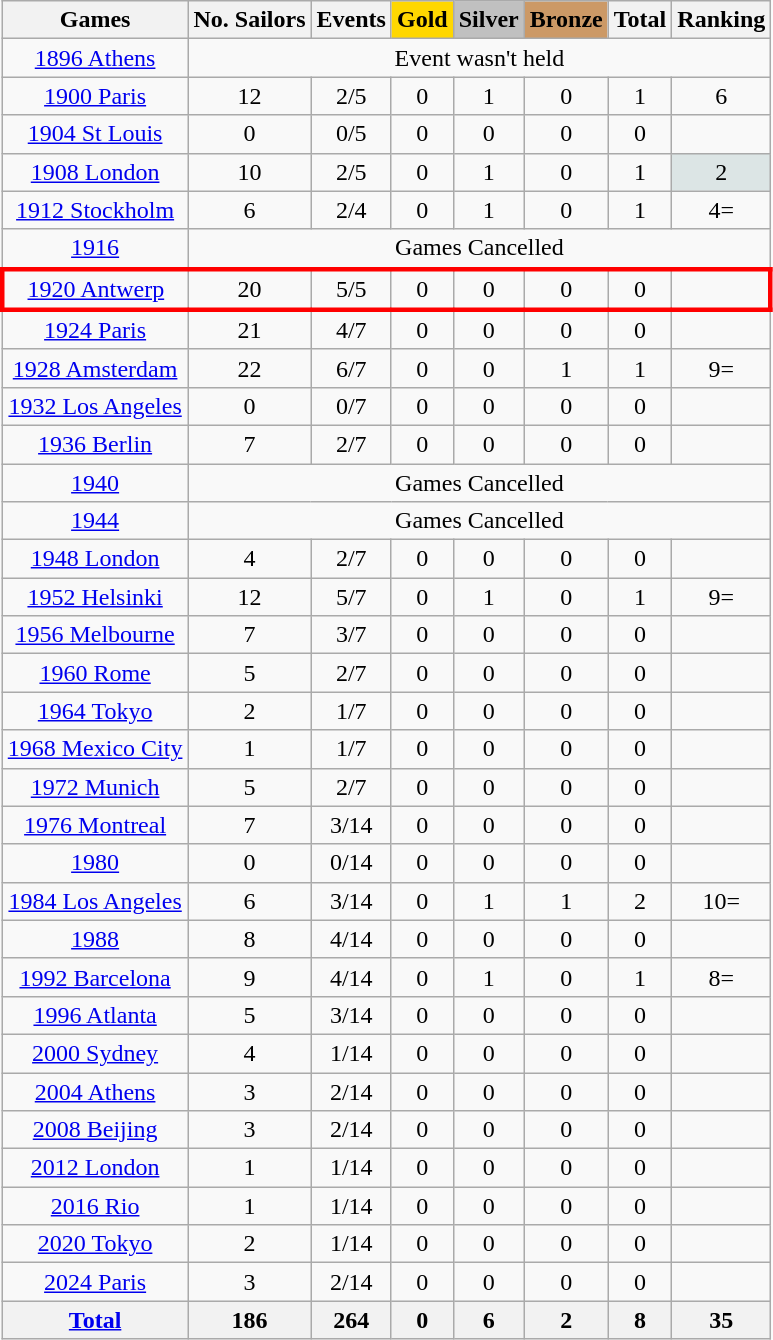<table class="wikitable sortable" style="text-align:center">
<tr>
<th>Games</th>
<th>No. Sailors</th>
<th>Events</th>
<th style="background-color:gold;">Gold</th>
<th style="background-color:silver;">Silver</th>
<th style="background-color:#c96;">Bronze</th>
<th>Total</th>
<th>Ranking</th>
</tr>
<tr>
<td><a href='#'>1896 Athens</a></td>
<td colspan=7>Event wasn't held</td>
</tr>
<tr>
<td><a href='#'>1900 Paris</a></td>
<td>12</td>
<td>2/5</td>
<td>0</td>
<td>1</td>
<td>0</td>
<td>1</td>
<td>6</td>
</tr>
<tr>
<td><a href='#'>1904 St Louis</a></td>
<td>0</td>
<td>0/5</td>
<td>0</td>
<td>0</td>
<td>0</td>
<td>0</td>
<td></td>
</tr>
<tr>
<td><a href='#'>1908 London</a></td>
<td>10</td>
<td>2/5</td>
<td>0</td>
<td>1</td>
<td>0</td>
<td>1</td>
<td bgcolor=dce5e5>2</td>
</tr>
<tr>
<td><a href='#'>1912 Stockholm</a></td>
<td>6</td>
<td>2/4</td>
<td>0</td>
<td>1</td>
<td>0</td>
<td>1</td>
<td>4=</td>
</tr>
<tr>
<td><a href='#'>1916</a></td>
<td colspan=7>Games Cancelled</td>
</tr>
<tr align=center style="border: 3px solid red">
<td><a href='#'>1920 Antwerp</a></td>
<td>20</td>
<td>5/5</td>
<td>0</td>
<td>0</td>
<td>0</td>
<td>0</td>
<td></td>
</tr>
<tr>
<td><a href='#'>1924 Paris</a></td>
<td>21</td>
<td>4/7</td>
<td>0</td>
<td>0</td>
<td>0</td>
<td>0</td>
<td></td>
</tr>
<tr>
<td><a href='#'>1928 Amsterdam</a></td>
<td>22</td>
<td>6/7</td>
<td>0</td>
<td>0</td>
<td>1</td>
<td>1</td>
<td>9=</td>
</tr>
<tr>
<td><a href='#'>1932 Los Angeles</a></td>
<td>0</td>
<td>0/7</td>
<td>0</td>
<td>0</td>
<td>0</td>
<td>0</td>
<td></td>
</tr>
<tr>
<td><a href='#'>1936 Berlin</a></td>
<td>7</td>
<td>2/7</td>
<td>0</td>
<td>0</td>
<td>0</td>
<td>0</td>
<td></td>
</tr>
<tr>
<td><a href='#'>1940</a></td>
<td colspan=7>Games Cancelled</td>
</tr>
<tr>
<td><a href='#'>1944</a></td>
<td colspan=7>Games Cancelled</td>
</tr>
<tr>
<td><a href='#'>1948 London</a></td>
<td>4</td>
<td>2/7</td>
<td>0</td>
<td>0</td>
<td>0</td>
<td>0</td>
<td></td>
</tr>
<tr>
<td><a href='#'>1952 Helsinki</a></td>
<td>12</td>
<td>5/7</td>
<td>0</td>
<td>1</td>
<td>0</td>
<td>1</td>
<td>9=</td>
</tr>
<tr>
<td><a href='#'>1956 Melbourne</a></td>
<td>7</td>
<td>3/7</td>
<td>0</td>
<td>0</td>
<td>0</td>
<td>0</td>
<td></td>
</tr>
<tr>
<td><a href='#'>1960 Rome</a></td>
<td>5</td>
<td>2/7</td>
<td>0</td>
<td>0</td>
<td>0</td>
<td>0</td>
<td></td>
</tr>
<tr>
<td><a href='#'>1964 Tokyo</a></td>
<td>2</td>
<td>1/7</td>
<td>0</td>
<td>0</td>
<td>0</td>
<td>0</td>
<td></td>
</tr>
<tr>
<td><a href='#'>1968 Mexico City</a></td>
<td>1</td>
<td>1/7</td>
<td>0</td>
<td>0</td>
<td>0</td>
<td>0</td>
<td></td>
</tr>
<tr>
<td><a href='#'>1972 Munich</a></td>
<td>5</td>
<td>2/7</td>
<td>0</td>
<td>0</td>
<td>0</td>
<td>0</td>
<td></td>
</tr>
<tr>
<td><a href='#'>1976 Montreal</a></td>
<td>7</td>
<td>3/14</td>
<td>0</td>
<td>0</td>
<td>0</td>
<td>0</td>
<td></td>
</tr>
<tr>
<td><a href='#'>1980</a></td>
<td>0</td>
<td>0/14</td>
<td>0</td>
<td>0</td>
<td>0</td>
<td>0</td>
<td></td>
</tr>
<tr>
<td><a href='#'>1984 Los Angeles</a></td>
<td>6</td>
<td>3/14</td>
<td>0</td>
<td>1</td>
<td>1</td>
<td>2</td>
<td>10=</td>
</tr>
<tr>
<td><a href='#'>1988</a></td>
<td>8</td>
<td>4/14</td>
<td>0</td>
<td>0</td>
<td>0</td>
<td>0</td>
<td></td>
</tr>
<tr>
<td><a href='#'>1992 Barcelona</a></td>
<td>9</td>
<td>4/14</td>
<td>0</td>
<td>1</td>
<td>0</td>
<td>1</td>
<td>8=</td>
</tr>
<tr>
<td><a href='#'>1996 Atlanta</a></td>
<td>5</td>
<td>3/14</td>
<td>0</td>
<td>0</td>
<td>0</td>
<td>0</td>
<td></td>
</tr>
<tr>
<td><a href='#'>2000 Sydney</a></td>
<td>4</td>
<td>1/14</td>
<td>0</td>
<td>0</td>
<td>0</td>
<td>0</td>
<td></td>
</tr>
<tr>
<td><a href='#'>2004 Athens</a></td>
<td>3</td>
<td>2/14</td>
<td>0</td>
<td>0</td>
<td>0</td>
<td>0</td>
<td></td>
</tr>
<tr>
<td><a href='#'>2008 Beijing</a></td>
<td>3</td>
<td>2/14</td>
<td>0</td>
<td>0</td>
<td>0</td>
<td>0</td>
<td></td>
</tr>
<tr>
<td><a href='#'>2012 London</a></td>
<td>1</td>
<td>1/14</td>
<td>0</td>
<td>0</td>
<td>0</td>
<td>0</td>
<td></td>
</tr>
<tr>
<td><a href='#'>2016 Rio</a></td>
<td>1</td>
<td>1/14</td>
<td>0</td>
<td>0</td>
<td>0</td>
<td>0</td>
<td></td>
</tr>
<tr>
<td><a href='#'>2020 Tokyo</a></td>
<td>2</td>
<td>1/14</td>
<td>0</td>
<td>0</td>
<td>0</td>
<td>0</td>
<td></td>
</tr>
<tr>
<td><a href='#'>2024 Paris</a></td>
<td>3</td>
<td>2/14</td>
<td>0</td>
<td>0</td>
<td>0</td>
<td>0</td>
<td></td>
</tr>
<tr>
<th><a href='#'>Total</a></th>
<th>186</th>
<th>264</th>
<th>0</th>
<th>6</th>
<th>2</th>
<th>8</th>
<th>35</th>
</tr>
</table>
